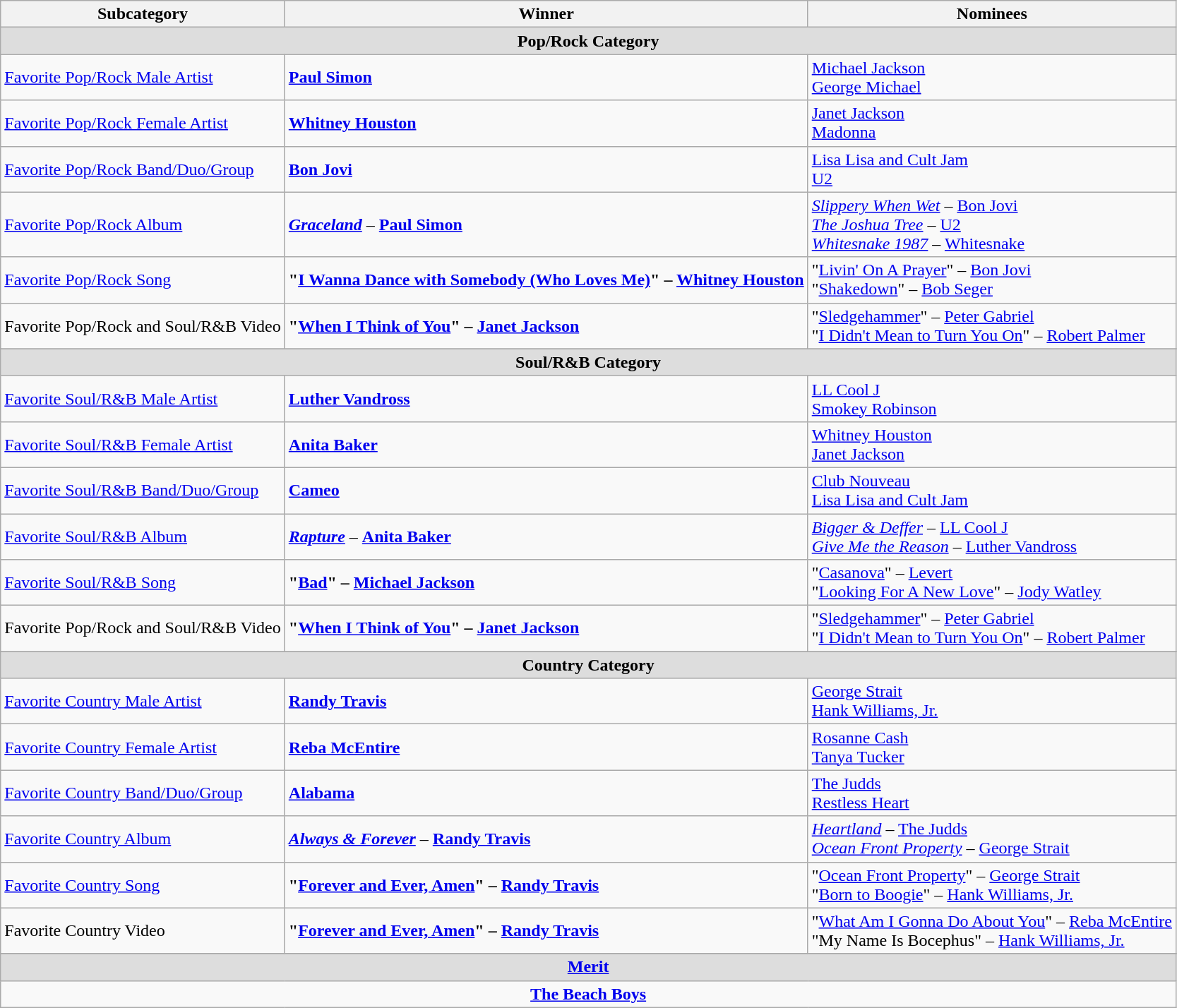<table class="wikitable">
<tr>
<th><strong>Subcategory</strong></th>
<th><strong>Winner</strong></th>
<th><strong>Nominees</strong></th>
</tr>
<tr bgcolor="#DDDDDD">
<td colspan=8 align=center><strong>Pop/Rock Category</strong></td>
</tr>
<tr>
<td><a href='#'>Favorite Pop/Rock Male Artist</a></td>
<td><strong><a href='#'>Paul Simon</a></strong></td>
<td><a href='#'>Michael Jackson</a> <br> <a href='#'>George Michael</a></td>
</tr>
<tr>
<td><a href='#'>Favorite Pop/Rock Female Artist</a></td>
<td><strong><a href='#'>Whitney Houston</a></strong></td>
<td><a href='#'>Janet Jackson</a> <br> <a href='#'>Madonna</a></td>
</tr>
<tr>
<td><a href='#'>Favorite Pop/Rock Band/Duo/Group</a></td>
<td><strong><a href='#'>Bon Jovi</a></strong></td>
<td><a href='#'>Lisa Lisa and Cult Jam</a> <br> <a href='#'>U2</a></td>
</tr>
<tr>
<td><a href='#'>Favorite Pop/Rock Album</a></td>
<td><strong><em><a href='#'>Graceland</a></em></strong> – <strong><a href='#'>Paul Simon</a></strong></td>
<td><em><a href='#'>Slippery When Wet</a></em> – <a href='#'>Bon Jovi</a> <br> <em><a href='#'>The Joshua Tree</a></em> – <a href='#'>U2</a> <br> <em><a href='#'>Whitesnake 1987</a></em> – <a href='#'>Whitesnake</a></td>
</tr>
<tr>
<td><a href='#'>Favorite Pop/Rock Song</a></td>
<td><strong>"<a href='#'>I Wanna Dance with Somebody (Who Loves Me)</a>" – <a href='#'>Whitney Houston</a></strong></td>
<td>"<a href='#'>Livin' On A Prayer</a>" – <a href='#'>Bon Jovi</a> <br> "<a href='#'>Shakedown</a>" – <a href='#'>Bob Seger</a></td>
</tr>
<tr>
<td>Favorite Pop/Rock and Soul/R&B Video</td>
<td><strong>"<a href='#'>When I Think of You</a>" – <a href='#'>Janet Jackson</a></strong></td>
<td>"<a href='#'>Sledgehammer</a>" – <a href='#'>Peter Gabriel</a> <br> "<a href='#'>I Didn't Mean to Turn You On</a>" – <a href='#'>Robert Palmer</a></td>
</tr>
<tr>
</tr>
<tr bgcolor="#DDDDDD">
<td colspan=8 align=center><strong>Soul/R&B Category</strong></td>
</tr>
<tr>
<td><a href='#'>Favorite Soul/R&B Male Artist</a></td>
<td><strong><a href='#'>Luther Vandross</a></strong></td>
<td><a href='#'>LL Cool J</a> <br> <a href='#'>Smokey Robinson</a></td>
</tr>
<tr>
<td><a href='#'>Favorite Soul/R&B Female Artist</a></td>
<td><strong><a href='#'>Anita Baker</a></strong></td>
<td><a href='#'>Whitney Houston</a> <br> <a href='#'>Janet Jackson</a></td>
</tr>
<tr>
<td><a href='#'>Favorite Soul/R&B Band/Duo/Group</a></td>
<td><strong><a href='#'>Cameo</a></strong></td>
<td><a href='#'>Club Nouveau</a> <br> <a href='#'>Lisa Lisa and Cult Jam</a></td>
</tr>
<tr>
<td><a href='#'>Favorite Soul/R&B Album</a></td>
<td><strong><em><a href='#'>Rapture</a></em></strong> – <strong><a href='#'>Anita Baker</a></strong></td>
<td><em><a href='#'>Bigger & Deffer</a></em> – <a href='#'>LL Cool J</a> <br> <em><a href='#'>Give Me the Reason</a></em> – <a href='#'>Luther Vandross</a></td>
</tr>
<tr>
<td><a href='#'>Favorite Soul/R&B Song</a></td>
<td><strong>"<a href='#'>Bad</a>" – <a href='#'>Michael Jackson</a></strong></td>
<td>"<a href='#'>Casanova</a>" – <a href='#'>Levert</a> <br> "<a href='#'>Looking For A New Love</a>" – <a href='#'>Jody Watley</a></td>
</tr>
<tr>
<td>Favorite Pop/Rock and Soul/R&B Video</td>
<td><strong>"<a href='#'>When I Think of You</a>" – <a href='#'>Janet Jackson</a></strong></td>
<td>"<a href='#'>Sledgehammer</a>" – <a href='#'>Peter Gabriel</a> <br> "<a href='#'>I Didn't Mean to Turn You On</a>" – <a href='#'>Robert Palmer</a></td>
</tr>
<tr>
</tr>
<tr bgcolor="#DDDDDD">
<td colspan=8 align=center><strong>Country Category</strong></td>
</tr>
<tr>
<td><a href='#'>Favorite Country Male Artist</a></td>
<td><strong><a href='#'>Randy Travis</a></strong></td>
<td><a href='#'>George Strait</a> <br> <a href='#'>Hank Williams, Jr.</a></td>
</tr>
<tr>
<td><a href='#'>Favorite Country Female Artist</a></td>
<td><strong><a href='#'>Reba McEntire</a></strong></td>
<td><a href='#'>Rosanne Cash</a> <br> <a href='#'>Tanya Tucker</a></td>
</tr>
<tr>
<td><a href='#'>Favorite Country Band/Duo/Group</a></td>
<td><strong><a href='#'>Alabama</a></strong></td>
<td><a href='#'>The Judds</a> <br> <a href='#'>Restless Heart</a></td>
</tr>
<tr>
<td><a href='#'>Favorite Country Album</a></td>
<td><strong><em><a href='#'>Always & Forever</a></em></strong> – <strong><a href='#'>Randy Travis</a></strong></td>
<td><em><a href='#'>Heartland</a></em> – <a href='#'>The Judds</a> <br> <em><a href='#'>Ocean Front Property</a></em> – <a href='#'>George Strait</a></td>
</tr>
<tr>
<td><a href='#'>Favorite Country Song</a></td>
<td><strong>"<a href='#'>Forever and Ever, Amen</a>" – <a href='#'>Randy Travis</a></strong></td>
<td>"<a href='#'>Ocean Front Property</a>" – <a href='#'>George Strait</a> <br> "<a href='#'>Born to Boogie</a>" – <a href='#'>Hank Williams, Jr.</a></td>
</tr>
<tr>
<td>Favorite Country Video</td>
<td><strong>"<a href='#'>Forever and Ever, Amen</a>" – <a href='#'>Randy Travis</a></strong></td>
<td>"<a href='#'>What Am I Gonna Do About You</a>" – <a href='#'>Reba McEntire</a> <br> "My Name Is Bocephus" – <a href='#'>Hank Williams, Jr.</a></td>
</tr>
<tr>
</tr>
<tr bgcolor="#DDDDDD">
<td colspan=8 align=center><strong><a href='#'>Merit</a></strong></td>
</tr>
<tr>
<td colspan=8 align=center><strong><a href='#'>The Beach Boys</a></strong></td>
</tr>
</table>
